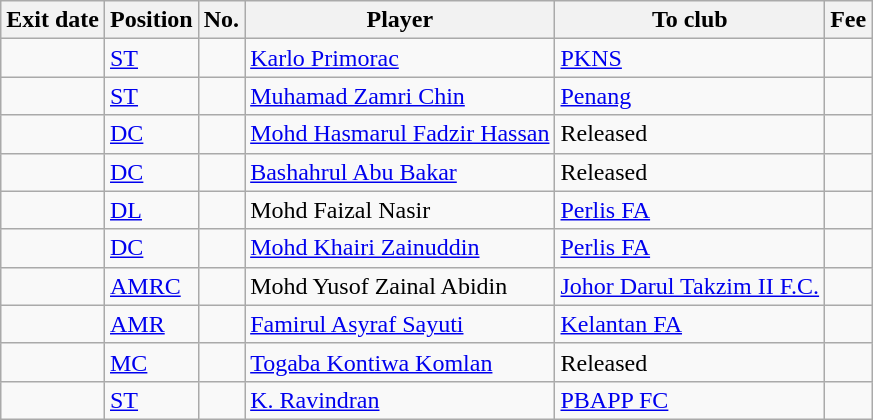<table class="wikitable sortable">
<tr>
<th>Exit date</th>
<th>Position</th>
<th>No.</th>
<th>Player</th>
<th>To club</th>
<th>Fee</th>
</tr>
<tr>
<td></td>
<td align="left"><a href='#'>ST</a></td>
<td></td>
<td align="left"> <a href='#'>Karlo Primorac</a></td>
<td align="left"> <a href='#'>PKNS</a></td>
<td align=right></td>
</tr>
<tr>
<td></td>
<td align="left"><a href='#'>ST</a></td>
<td></td>
<td align="left"> <a href='#'>Muhamad Zamri Chin</a></td>
<td align="left"> <a href='#'>Penang</a></td>
<td align=right></td>
</tr>
<tr>
<td></td>
<td align="left"><a href='#'>DC</a></td>
<td></td>
<td align="left"> <a href='#'>Mohd Hasmarul Fadzir Hassan</a></td>
<td align="left">Released</td>
<td align=right></td>
</tr>
<tr>
<td></td>
<td align="left"><a href='#'>DC</a></td>
<td></td>
<td align="left"> <a href='#'>Bashahrul Abu Bakar</a></td>
<td align="left">Released</td>
<td align=right></td>
</tr>
<tr>
<td></td>
<td align="left"><a href='#'>DL</a></td>
<td></td>
<td align="left"> Mohd Faizal Nasir</td>
<td align="left"> <a href='#'>Perlis FA</a></td>
<td align=right></td>
</tr>
<tr>
<td></td>
<td align="left"><a href='#'>DC</a></td>
<td></td>
<td align="left"> <a href='#'>Mohd Khairi Zainuddin</a></td>
<td align="left"> <a href='#'>Perlis FA</a></td>
<td align=right></td>
</tr>
<tr>
<td></td>
<td align="left"><a href='#'>AMRC</a></td>
<td></td>
<td align="left"> Mohd Yusof Zainal Abidin</td>
<td align="left"> <a href='#'>Johor Darul Takzim II F.C.</a></td>
<td align=right></td>
</tr>
<tr>
<td></td>
<td align="left"><a href='#'>AMR</a></td>
<td></td>
<td align="left"> <a href='#'>Famirul Asyraf Sayuti</a></td>
<td align="left"> <a href='#'>Kelantan FA</a></td>
<td align=right></td>
</tr>
<tr>
<td></td>
<td align="left"><a href='#'>MC</a></td>
<td></td>
<td align="left"> <a href='#'>Togaba Kontiwa Komlan</a></td>
<td align="left">Released</td>
<td align=right></td>
</tr>
<tr>
<td></td>
<td align="left"><a href='#'>ST</a></td>
<td></td>
<td align="left"> <a href='#'>K. Ravindran</a></td>
<td align="left"> <a href='#'>PBAPP FC</a></td>
<td align=right></td>
</tr>
</table>
